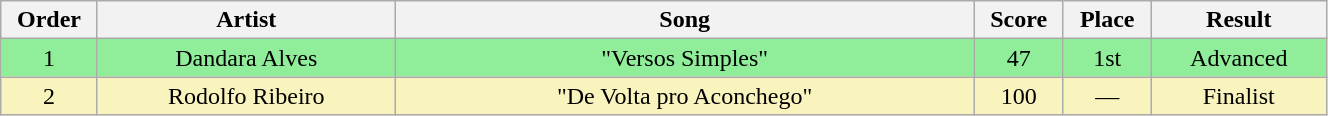<table class="wikitable" style="text-align:center; width:70%;">
<tr>
<th scope="col" width="05%">Order</th>
<th scope="col" width="17%">Artist</th>
<th scope="col" width="33%">Song</th>
<th scope="col" width="05%">Score</th>
<th scope="col" width="05%">Place</th>
<th scope="col" width="10%">Result</th>
</tr>
<tr bgcolor=90EE9B>
<td>1</td>
<td>Dandara Alves</td>
<td>"Versos Simples"</td>
<td>47</td>
<td>1st</td>
<td>Advanced</td>
</tr>
<tr bgcolor=F9F3BD>
<td>2</td>
<td>Rodolfo Ribeiro</td>
<td>"De Volta pro Aconchego"</td>
<td>100</td>
<td>—</td>
<td>Finalist</td>
</tr>
</table>
